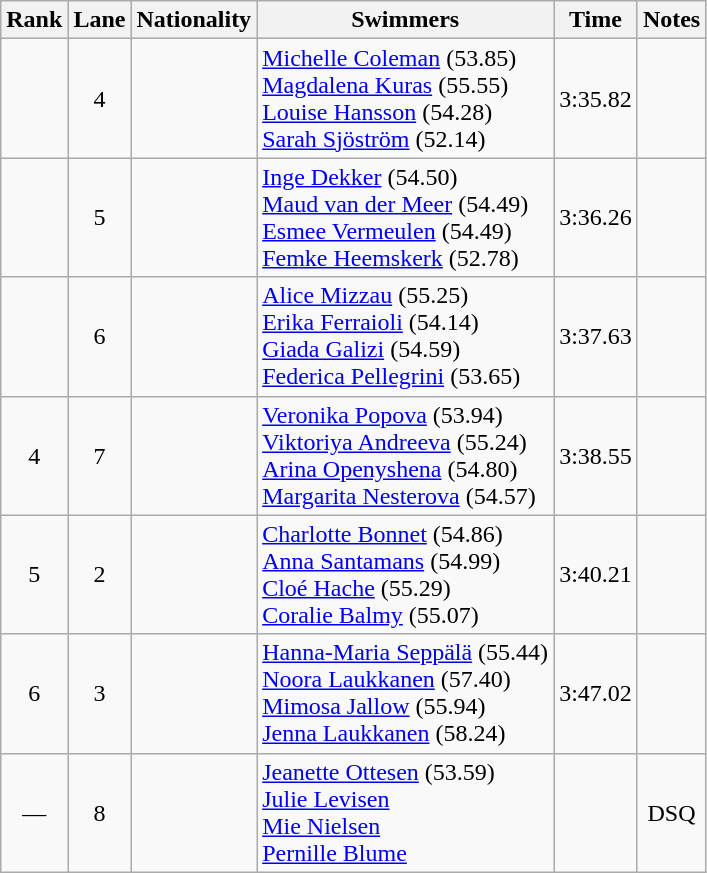<table class="wikitable sortable" style="text-align:center">
<tr>
<th>Rank</th>
<th>Lane</th>
<th>Nationality</th>
<th>Swimmers</th>
<th>Time</th>
<th>Notes</th>
</tr>
<tr>
<td></td>
<td>4</td>
<td align=left></td>
<td align=left><a href='#'>Michelle Coleman</a> (53.85)<br><a href='#'>Magdalena Kuras</a> (55.55)<br><a href='#'>Louise Hansson</a> (54.28)<br><a href='#'>Sarah Sjöström</a> (52.14)</td>
<td>3:35.82</td>
<td></td>
</tr>
<tr>
<td></td>
<td>5</td>
<td align=left></td>
<td align=left><a href='#'>Inge Dekker</a> (54.50)<br><a href='#'>Maud van der Meer</a> (54.49)<br><a href='#'>Esmee Vermeulen</a> (54.49)<br><a href='#'>Femke Heemskerk</a> (52.78)</td>
<td>3:36.26</td>
<td></td>
</tr>
<tr>
<td></td>
<td>6</td>
<td align=left></td>
<td align=left><a href='#'>Alice Mizzau</a> (55.25)<br><a href='#'>Erika Ferraioli</a> (54.14)<br><a href='#'>Giada Galizi</a> (54.59)<br><a href='#'>Federica Pellegrini</a> (53.65)</td>
<td>3:37.63</td>
<td></td>
</tr>
<tr>
<td>4</td>
<td>7</td>
<td align=left></td>
<td align=left><a href='#'>Veronika Popova</a> (53.94)<br><a href='#'>Viktoriya Andreeva</a> (55.24)<br><a href='#'>Arina Openyshena</a> (54.80)<br><a href='#'>Margarita Nesterova</a> (54.57)</td>
<td>3:38.55</td>
<td></td>
</tr>
<tr>
<td>5</td>
<td>2</td>
<td align=left></td>
<td align=left><a href='#'>Charlotte Bonnet</a> (54.86)<br><a href='#'>Anna Santamans</a> (54.99)<br><a href='#'>Cloé Hache</a> (55.29)<br><a href='#'>Coralie Balmy</a> (55.07)</td>
<td>3:40.21</td>
<td></td>
</tr>
<tr>
<td>6</td>
<td>3</td>
<td align=left></td>
<td align=left><a href='#'>Hanna-Maria Seppälä</a> (55.44)<br><a href='#'>Noora Laukkanen</a> (57.40)<br><a href='#'>Mimosa Jallow</a> (55.94)<br><a href='#'>Jenna Laukkanen</a> (58.24)</td>
<td>3:47.02</td>
<td></td>
</tr>
<tr>
<td>—</td>
<td>8</td>
<td align=left></td>
<td align=left><a href='#'>Jeanette Ottesen</a> (53.59)<br><a href='#'>Julie Levisen</a><br><a href='#'>Mie Nielsen</a><br><a href='#'>Pernille Blume</a></td>
<td></td>
<td>DSQ</td>
</tr>
</table>
